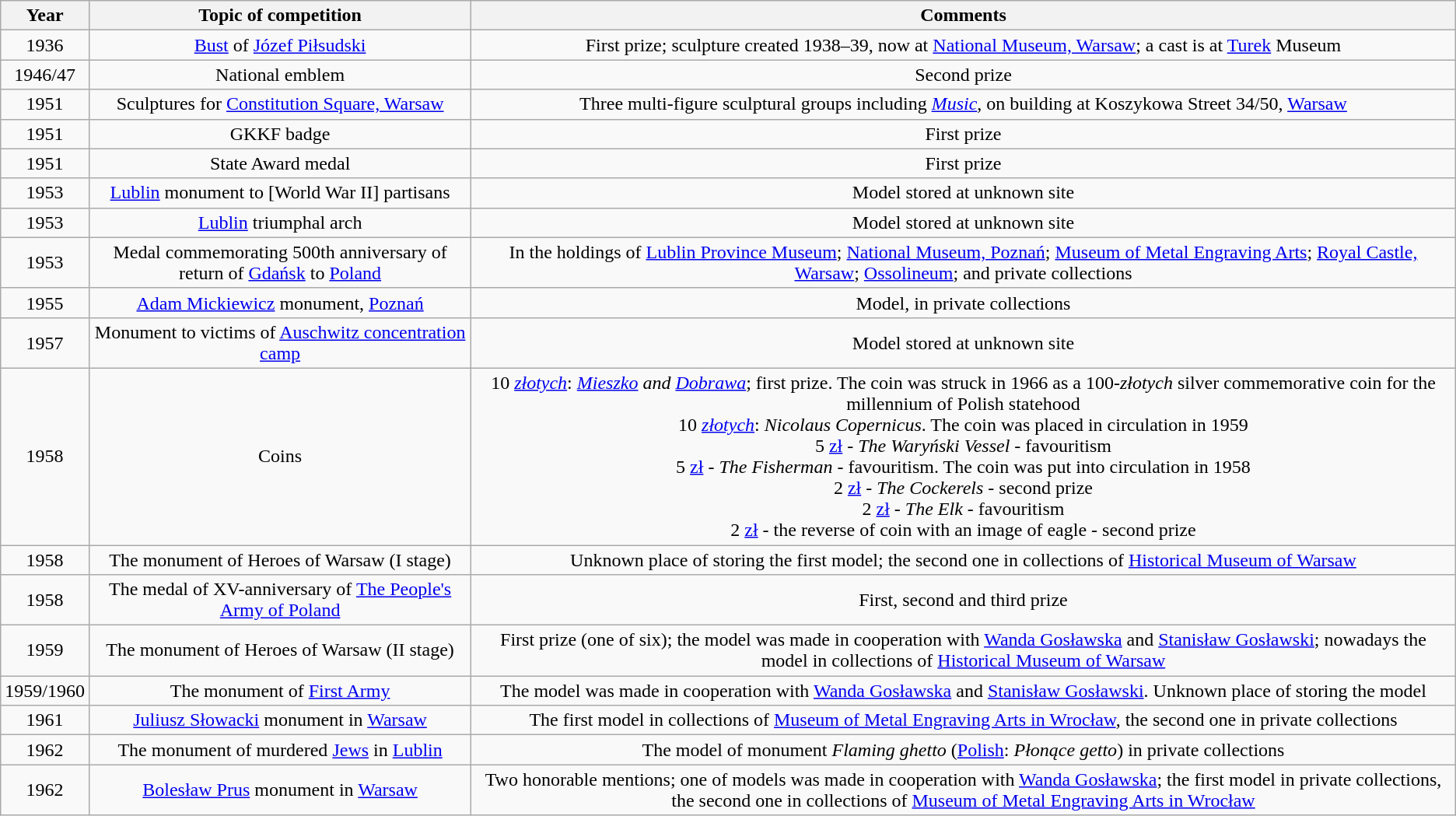<table class="wikitable sortable" style="text-align:center;">
<tr>
<th>Year</th>
<th>Topic of competition</th>
<th>Comments</th>
</tr>
<tr>
<td>1936</td>
<td><a href='#'>Bust</a> of <a href='#'>Józef Piłsudski</a></td>
<td>First prize; sculpture created 1938–39, now at <a href='#'>National Museum, Warsaw</a>; a cast is at <a href='#'>Turek</a> Museum</td>
</tr>
<tr>
<td>1946/47</td>
<td>National emblem</td>
<td>Second prize</td>
</tr>
<tr>
<td>1951</td>
<td>Sculptures for <a href='#'>Constitution Square, Warsaw</a></td>
<td>Three multi-figure sculptural groups including <em><a href='#'>Music</a></em>, on building at Koszykowa Street 34/50, <a href='#'>Warsaw</a></td>
</tr>
<tr>
<td>1951</td>
<td>GKKF badge</td>
<td>First prize</td>
</tr>
<tr>
<td>1951</td>
<td>State Award medal</td>
<td>First prize</td>
</tr>
<tr>
<td>1953</td>
<td><a href='#'>Lublin</a> monument to [World War II] partisans</td>
<td>Model stored at unknown site</td>
</tr>
<tr>
<td>1953</td>
<td><a href='#'>Lublin</a> triumphal arch</td>
<td>Model stored at unknown site</td>
</tr>
<tr>
<td>1953</td>
<td>Medal commemorating 500th anniversary of return of <a href='#'>Gdańsk</a> to <a href='#'>Poland</a></td>
<td>In the holdings of <a href='#'>Lublin Province Museum</a>; <a href='#'>National Museum, Poznań</a>; <a href='#'>Museum of Metal Engraving Arts</a>; <a href='#'>Royal Castle, Warsaw</a>; <a href='#'>Ossolineum</a>; and private collections</td>
</tr>
<tr>
<td>1955</td>
<td><a href='#'>Adam Mickiewicz</a> monument, <a href='#'>Poznań</a></td>
<td>Model, in private collections</td>
</tr>
<tr>
<td>1957</td>
<td>Monument to victims of <a href='#'>Auschwitz concentration camp</a></td>
<td>Model stored at unknown site</td>
</tr>
<tr>
<td>1958</td>
<td>Coins</td>
<td>10 <em><a href='#'>złotych</a></em>: <em><a href='#'>Mieszko</a> and <a href='#'>Dobrawa</a></em>; first prize. The coin was struck in 1966 as a 100-<em>złotych</em> silver commemorative coin for the millennium of Polish statehood<br>10 <em><a href='#'>złotych</a></em>: <em>Nicolaus Copernicus</em>. The coin was placed in circulation in 1959<br>5 <a href='#'>zł</a> - <em>The Waryński Vessel</em> - favouritism<br>5 <a href='#'>zł</a> - <em>The Fisherman</em> - favouritism. The coin was put into circulation in 1958<br>2 <a href='#'>zł</a> - <em>The Cockerels</em> - second prize<br>2 <a href='#'>zł</a> - <em>The Elk</em> - favouritism<br>2 <a href='#'>zł</a> - the reverse of coin with an image of eagle - second prize</td>
</tr>
<tr>
<td>1958</td>
<td>The monument of Heroes of Warsaw (I stage)</td>
<td>Unknown place of storing the first model; the second one in collections of <a href='#'>Historical Museum of Warsaw</a></td>
</tr>
<tr>
<td>1958</td>
<td>The medal of XV-anniversary of <a href='#'>The People's Army of Poland</a></td>
<td>First, second and third prize</td>
</tr>
<tr>
<td>1959</td>
<td>The monument of Heroes of Warsaw (II stage)</td>
<td>First prize (one of six); the model was made in cooperation with <a href='#'>Wanda Gosławska</a> and <a href='#'>Stanisław Gosławski</a>; nowadays the model in collections of <a href='#'>Historical Museum of Warsaw</a></td>
</tr>
<tr>
<td>1959/1960</td>
<td>The monument of <a href='#'>First Army</a></td>
<td>The model was made in cooperation with <a href='#'>Wanda Gosławska</a> and <a href='#'>Stanisław Gosławski</a>. Unknown place of storing the model</td>
</tr>
<tr>
<td>1961</td>
<td><a href='#'>Juliusz Słowacki</a> monument in <a href='#'>Warsaw</a></td>
<td>The first model in collections of <a href='#'>Museum of Metal Engraving Arts in Wrocław</a>, the second one in private collections</td>
</tr>
<tr>
<td>1962</td>
<td>The monument of murdered <a href='#'>Jews</a> in <a href='#'>Lublin</a></td>
<td>The model of monument <em>Flaming ghetto</em> (<a href='#'>Polish</a>: <em>Płonące getto</em>) in private collections</td>
</tr>
<tr>
<td>1962</td>
<td><a href='#'>Bolesław Prus</a> monument in <a href='#'>Warsaw</a></td>
<td>Two honorable mentions; one of models was made in cooperation with <a href='#'>Wanda Gosławska</a>; the first model in private collections, the second one in collections of <a href='#'>Museum of Metal Engraving Arts in Wrocław</a></td>
</tr>
</table>
